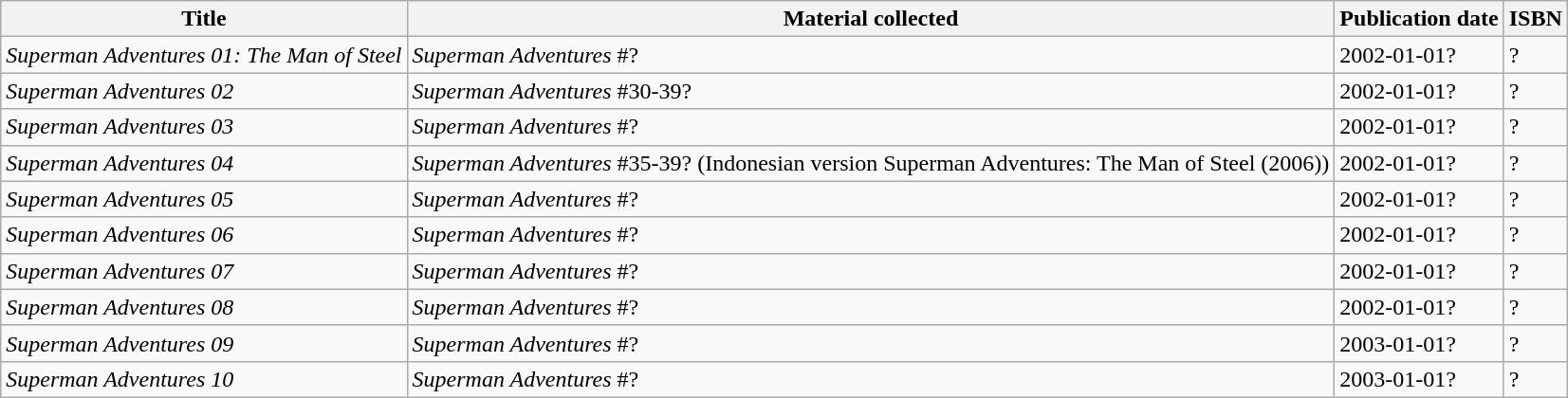<table class="wikitable">
<tr>
<th>Title</th>
<th>Material collected</th>
<th>Publication date</th>
<th>ISBN</th>
</tr>
<tr>
<td><em>Superman Adventures 01: The Man of Steel</em></td>
<td><em>Superman Adventures</em> #?</td>
<td>2002-01-01?</td>
<td>?</td>
</tr>
<tr>
<td><em>Superman Adventures 02</em></td>
<td><em>Superman Adventures</em> #30-39?</td>
<td>2002-01-01?</td>
<td>?</td>
</tr>
<tr>
<td><em>Superman Adventures 03</em></td>
<td><em>Superman Adventures</em> #?</td>
<td>2002-01-01?</td>
<td>?</td>
</tr>
<tr>
<td><em>Superman Adventures 04</em></td>
<td><em>Superman Adventures</em> #35-39? (Indonesian version Superman Adventures: The Man of Steel (2006))</td>
<td>2002-01-01?</td>
<td>?</td>
</tr>
<tr>
<td><em>Superman Adventures 05</em></td>
<td><em>Superman Adventures</em> #?</td>
<td>2002-01-01?</td>
<td>?</td>
</tr>
<tr>
<td><em>Superman Adventures 06</em></td>
<td><em>Superman Adventures</em> #?</td>
<td>2002-01-01?</td>
<td>?</td>
</tr>
<tr>
<td><em>Superman Adventures 07</em></td>
<td><em>Superman Adventures</em> #?</td>
<td>2002-01-01?</td>
<td>?</td>
</tr>
<tr>
<td><em>Superman Adventures 08</em></td>
<td><em>Superman Adventures</em> #?</td>
<td>2002-01-01?</td>
<td>?</td>
</tr>
<tr>
<td><em>Superman Adventures 09</em></td>
<td><em>Superman Adventures</em> #?</td>
<td>2003-01-01?</td>
<td>?</td>
</tr>
<tr>
<td><em>Superman Adventures 10</em></td>
<td><em>Superman Adventures</em> #?</td>
<td>2003-01-01?</td>
<td>?</td>
</tr>
</table>
